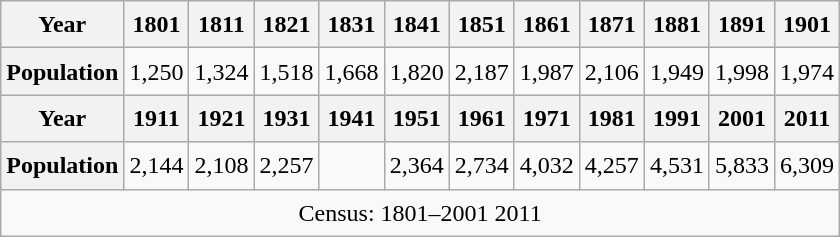<table class="wikitable" style="text-align:center; line-height:150%;">
<tr>
<th>Year</th>
<th>1801</th>
<th>1811</th>
<th>1821</th>
<th>1831</th>
<th>1841</th>
<th>1851</th>
<th>1861</th>
<th>1871</th>
<th>1881</th>
<th>1891</th>
<th>1901</th>
</tr>
<tr>
<th>Population</th>
<td>1,250</td>
<td>1,324</td>
<td>1,518</td>
<td>1,668</td>
<td>1,820</td>
<td>2,187</td>
<td>1,987</td>
<td>2,106</td>
<td>1,949</td>
<td>1,998</td>
<td>1,974</td>
</tr>
<tr>
<th>Year</th>
<th>1911</th>
<th>1921</th>
<th>1931</th>
<th>1941</th>
<th>1951</th>
<th>1961</th>
<th>1971</th>
<th>1981</th>
<th>1991</th>
<th>2001</th>
<th>2011</th>
</tr>
<tr>
<th>Population</th>
<td>2,144</td>
<td>2,108</td>
<td>2,257</td>
<td></td>
<td>2,364</td>
<td>2,734</td>
<td>4,032</td>
<td>4,257</td>
<td>4,531</td>
<td>5,833</td>
<td>6,309</td>
</tr>
<tr>
<td colspan="12" style="text-align:center;">Census: 1801–2001 2011</td>
</tr>
</table>
